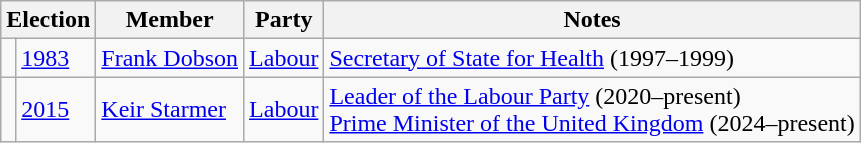<table class="wikitable">
<tr>
<th colspan="2">Election</th>
<th>Member</th>
<th>Party</th>
<th>Notes</th>
</tr>
<tr>
<td></td>
<td><a href='#'>1983</a></td>
<td><a href='#'>Frank Dobson</a></td>
<td><a href='#'>Labour</a></td>
<td><a href='#'>Secretary of State for Health</a> (1997–1999)</td>
</tr>
<tr>
<td></td>
<td><a href='#'>2015</a></td>
<td><a href='#'>Keir Starmer</a></td>
<td><a href='#'>Labour</a></td>
<td><a href='#'>Leader of the Labour Party</a> (2020–present)<br><a href='#'>Prime Minister of the United Kingdom</a> (2024–present)</td>
</tr>
</table>
